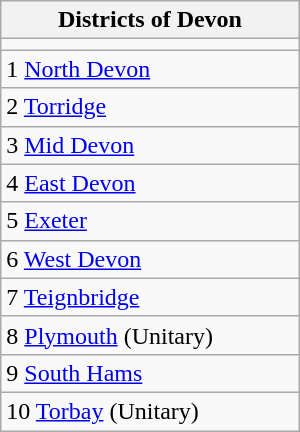<table class="wikitable" border="1" align="right" width=200px>
<tr>
<th>Districts of Devon</th>
</tr>
<tr>
<td></td>
</tr>
<tr>
<td>1 <a href='#'>North Devon</a></td>
</tr>
<tr>
<td>2 <a href='#'>Torridge</a></td>
</tr>
<tr>
<td>3 <a href='#'>Mid Devon</a></td>
</tr>
<tr>
<td>4 <a href='#'>East Devon</a></td>
</tr>
<tr>
<td>5 <a href='#'>Exeter</a></td>
</tr>
<tr>
<td>6 <a href='#'>West Devon</a></td>
</tr>
<tr>
<td>7 <a href='#'>Teignbridge</a></td>
</tr>
<tr>
<td>8 <a href='#'>Plymouth</a> (Unitary)</td>
</tr>
<tr>
<td>9 <a href='#'>South Hams</a></td>
</tr>
<tr>
<td>10 <a href='#'>Torbay</a> (Unitary)</td>
</tr>
</table>
